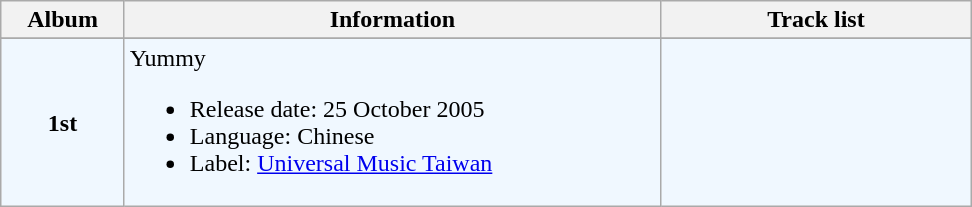<table class="wikitable">
<tr>
<th align="left" width="75px">Album</th>
<th align="left" width="350px">Information</th>
<th align="left" width="200px">Track list</th>
</tr>
<tr>
</tr>
<tr bgcolor="#F0F8FF">
<td align="center"><strong>1st</strong></td>
<td align="left">Yummy<br><ul><li>Release date: 25 October 2005</li><li>Language: Chinese</li><li>Label: <a href='#'>Universal Music Taiwan</a></li></ul></td>
<td align="left" style="font-size: 90%;"><br></td>
</tr>
</table>
